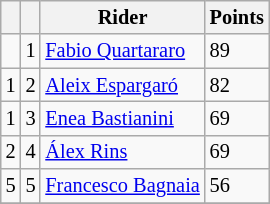<table class="wikitable" style="font-size: 85%;">
<tr>
<th></th>
<th></th>
<th>Rider</th>
<th>Points</th>
</tr>
<tr>
<td></td>
<td align=center>1</td>
<td> <a href='#'>Fabio Quartararo</a></td>
<td align=left>89</td>
</tr>
<tr>
<td> 1</td>
<td align=center>2</td>
<td> <a href='#'>Aleix Espargaró</a></td>
<td align=left>82</td>
</tr>
<tr>
<td> 1</td>
<td align=center>3</td>
<td> <a href='#'>Enea Bastianini</a></td>
<td align=left>69</td>
</tr>
<tr>
<td> 2</td>
<td align=center>4</td>
<td> <a href='#'>Álex Rins</a></td>
<td align=left>69</td>
</tr>
<tr>
<td> 5</td>
<td align=center>5</td>
<td> <a href='#'>Francesco Bagnaia</a></td>
<td align=left>56</td>
</tr>
<tr>
</tr>
</table>
